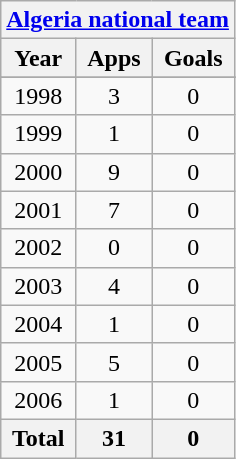<table class="wikitable" style="text-align:center">
<tr>
<th colspan=3><a href='#'>Algeria national team</a></th>
</tr>
<tr>
<th>Year</th>
<th>Apps</th>
<th>Goals</th>
</tr>
<tr>
</tr>
<tr>
<td>1998</td>
<td>3</td>
<td>0</td>
</tr>
<tr>
<td>1999</td>
<td>1</td>
<td>0</td>
</tr>
<tr>
<td>2000</td>
<td>9</td>
<td>0</td>
</tr>
<tr>
<td>2001</td>
<td>7</td>
<td>0</td>
</tr>
<tr>
<td>2002</td>
<td>0</td>
<td>0</td>
</tr>
<tr>
<td>2003</td>
<td>4</td>
<td>0</td>
</tr>
<tr>
<td>2004</td>
<td>1</td>
<td>0</td>
</tr>
<tr>
<td>2005</td>
<td>5</td>
<td>0</td>
</tr>
<tr>
<td>2006</td>
<td>1</td>
<td>0</td>
</tr>
<tr>
<th>Total</th>
<th>31</th>
<th>0</th>
</tr>
</table>
